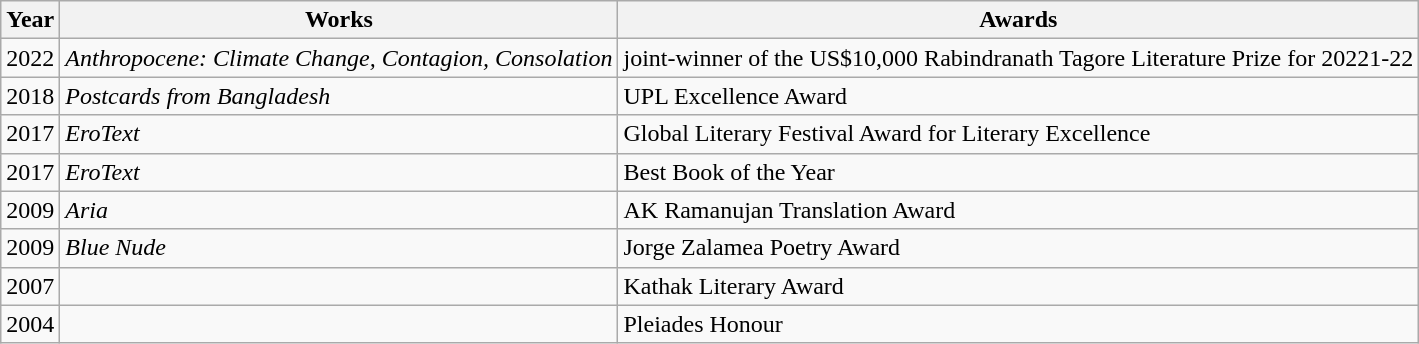<table class="wikitable">
<tr>
<th>Year</th>
<th>Works</th>
<th>Awards</th>
</tr>
<tr>
<td>2022</td>
<td><em>Anthropocene: Climate Change, Contagion, Consolation</em></td>
<td>joint-winner of the US$10,000 Rabindranath Tagore Literature Prize for 20221-22</td>
</tr>
<tr>
<td>2018</td>
<td><em>Postcards from Bangladesh</em></td>
<td>UPL Excellence Award</td>
</tr>
<tr>
<td>2017</td>
<td><em>EroText</em></td>
<td>Global Literary Festival Award for Literary Excellence</td>
</tr>
<tr>
<td>2017</td>
<td><em>EroText</em></td>
<td>Best Book of the Year</td>
</tr>
<tr>
<td>2009</td>
<td><em>Aria</em></td>
<td>AK Ramanujan Translation Award</td>
</tr>
<tr>
<td>2009</td>
<td><em>Blue Nude</em></td>
<td>Jorge Zalamea Poetry Award</td>
</tr>
<tr>
<td>2007</td>
<td></td>
<td>Kathak Literary Award</td>
</tr>
<tr>
<td>2004</td>
<td></td>
<td>Pleiades Honour</td>
</tr>
</table>
